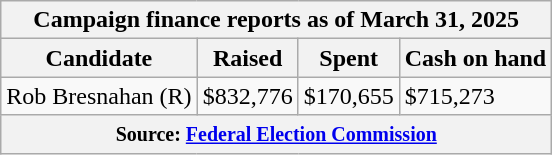<table class="wikitable sortable">
<tr>
<th colspan=4>Campaign finance reports as of March 31, 2025</th>
</tr>
<tr style="text-align:center;">
<th>Candidate</th>
<th>Raised</th>
<th>Spent</th>
<th>Cash on hand</th>
</tr>
<tr>
<td>Rob Bresnahan (R)</td>
<td>$832,776</td>
<td>$170,655</td>
<td>$715,273</td>
</tr>
<tr>
<th colspan="4"><small>Source: <a href='#'>Federal Election Commission</a></small></th>
</tr>
</table>
